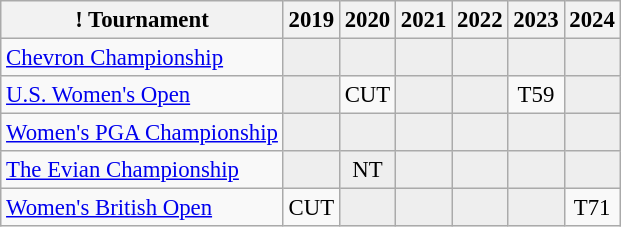<table class="wikitable" style="font-size:95%;text-align:center;">
<tr>
<th>! Tournament</th>
<th>2019</th>
<th>2020</th>
<th>2021</th>
<th>2022</th>
<th>2023</th>
<th>2024</th>
</tr>
<tr>
<td align=left><a href='#'>Chevron Championship</a></td>
<td style="background:#eeeeee;"></td>
<td style="background:#eeeeee;"></td>
<td style="background:#eeeeee;"></td>
<td style="background:#eeeeee;"></td>
<td style="background:#eeeeee;"></td>
<td style="background:#eeeeee;"></td>
</tr>
<tr>
<td align=left><a href='#'>U.S. Women's Open</a></td>
<td style="background:#eeeeee;"></td>
<td>CUT</td>
<td style="background:#eeeeee;"></td>
<td style="background:#eeeeee;"></td>
<td>T59</td>
<td style="background:#eeeeee;"></td>
</tr>
<tr>
<td align=left><a href='#'>Women's PGA Championship</a></td>
<td style="background:#eeeeee;"></td>
<td style="background:#eeeeee;"></td>
<td style="background:#eeeeee;"></td>
<td style="background:#eeeeee;"></td>
<td style="background:#eeeeee;"></td>
<td style="background:#eeeeee;"></td>
</tr>
<tr>
<td align=left><a href='#'>The Evian Championship</a></td>
<td style="background:#eeeeee;"></td>
<td style="background:#eeeeee;">NT</td>
<td style="background:#eeeeee;"></td>
<td style="background:#eeeeee;"></td>
<td style="background:#eeeeee;"></td>
<td style="background:#eeeeee;"></td>
</tr>
<tr>
<td align=left><a href='#'>Women's British Open</a></td>
<td>CUT</td>
<td style="background:#eeeeee;"></td>
<td style="background:#eeeeee;"></td>
<td style="background:#eeeeee;"></td>
<td style="background:#eeeeee;"></td>
<td>T71</td>
</tr>
</table>
